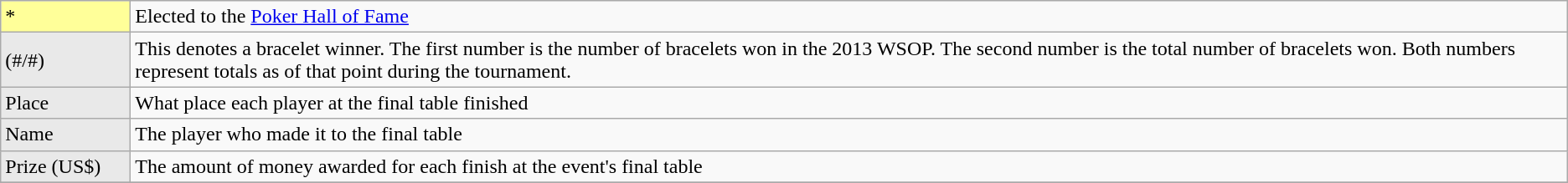<table class="wikitable">
<tr>
<td style="background-color:#FFFF99; width:6em;">*</td>
<td>Elected to the <a href='#'>Poker Hall of Fame</a></td>
</tr>
<tr>
<td style="background-color: #E9E9E9;">(#/#)</td>
<td>This denotes a bracelet winner.  The first number is the number of bracelets won in the 2013 WSOP. The second number is the total number of bracelets won. Both numbers represent totals as of that point during the tournament.</td>
</tr>
<tr>
<td style="background: #E9E9E9;">Place</td>
<td>What place each player at the final table finished</td>
</tr>
<tr>
<td style="background: #E9E9E9;">Name</td>
<td>The player who made it to the final table</td>
</tr>
<tr>
<td style="background: #E9E9E9;">Prize (US$)</td>
<td>The amount of money awarded for each finish at the event's final table</td>
</tr>
<tr>
</tr>
</table>
